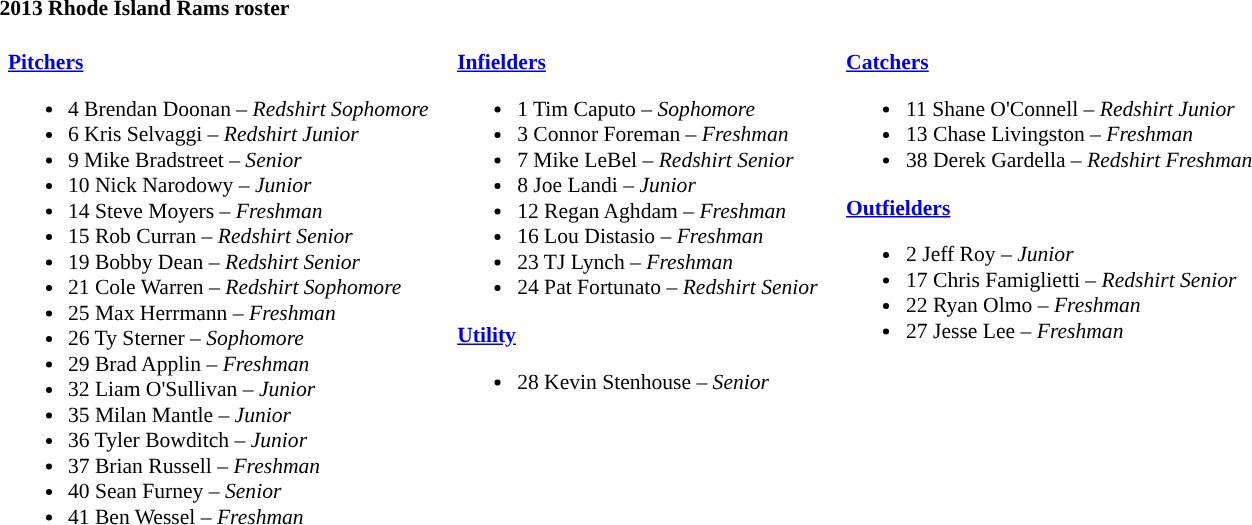<table class="toccolours" style="border-collapse:collapse; font-size:90%;">
<tr>
<td colspan="7"><strong>2013 Rhode Island Rams roster</strong></td>
</tr>
<tr>
</tr>
<tr>
<td width="03"> </td>
<td valign="top"><br><strong><a href='#'>Pitchers</a></strong><ul><li>4 Brendan Doonan – <em>Redshirt Sophomore</em></li><li>6 Kris Selvaggi – <em>Redshirt Junior</em></li><li>9 Mike Bradstreet – <em>Senior</em></li><li>10 Nick Narodowy – <em>Junior</em></li><li>14 Steve Moyers – <em>Freshman</em></li><li>15 Rob Curran – <em>Redshirt Senior</em></li><li>19 Bobby Dean – <em>Redshirt Senior</em></li><li>21 Cole Warren – <em>Redshirt Sophomore</em></li><li>25 Max Herrmann – <em>Freshman</em></li><li>26 Ty Sterner – <em>Sophomore</em></li><li>29 Brad Applin – <em>Freshman</em></li><li>32 Liam O'Sullivan – <em>Junior</em></li><li>35 Milan Mantle – <em>Junior</em></li><li>36 Tyler Bowditch – <em>Junior</em></li><li>37 Brian Russell – <em>Freshman</em></li><li>40 Sean Furney – <em>Senior</em></li><li>41 Ben Wessel – <em>Freshman</em></li></ul></td>
<td width="15"> </td>
<td valign="top"><br><strong><a href='#'>Infielders</a></strong><ul><li>1 Tim Caputo – <em>Sophomore</em></li><li>3 Connor Foreman – <em>Freshman</em></li><li>7 Mike LeBel – <em>Redshirt Senior</em></li><li>8 Joe Landi – <em>Junior</em></li><li>12 Regan Aghdam – <em>Freshman</em></li><li>16 Lou Distasio – <em>Freshman</em></li><li>23 TJ Lynch – <em>Freshman</em></li><li>24 Pat Fortunato – <em>Redshirt Senior</em></li></ul><strong><a href='#'>Utility</a></strong><ul><li>28 Kevin Stenhouse – <em>Senior</em></li></ul></td>
<td width="15"> </td>
<td valign="top"><br><strong><a href='#'>Catchers</a></strong><ul><li>11 Shane O'Connell – <em>Redshirt Junior</em></li><li>13 Chase Livingston – <em>Freshman</em></li><li>38 Derek Gardella – <em>Redshirt Freshman</em></li></ul><strong><a href='#'>Outfielders</a></strong><ul><li>2 Jeff Roy – <em>Junior</em></li><li>17 Chris Famiglietti – <em>Redshirt Senior</em></li><li>22 Ryan Olmo – <em>Freshman</em></li><li>27 Jesse Lee – <em>Freshman</em></li></ul></td>
<td width="20"> </td>
</tr>
</table>
